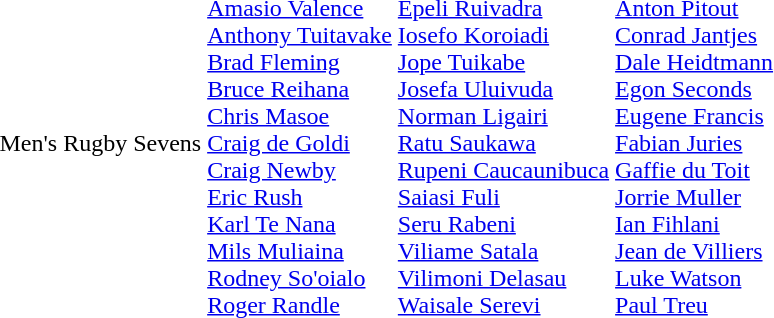<table>
<tr>
<td>Men's Rugby Sevens</td>
<td><br><a href='#'>Amasio Valence</a><br><a href='#'>Anthony Tuitavake</a><br><a href='#'>Brad Fleming</a><br><a href='#'>Bruce Reihana</a><br><a href='#'>Chris Masoe</a><br><a href='#'>Craig de Goldi</a><br><a href='#'>Craig Newby</a><br><a href='#'>Eric Rush</a><br><a href='#'>Karl Te Nana</a><br><a href='#'>Mils Muliaina</a><br><a href='#'>Rodney So'oialo</a><br><a href='#'>Roger Randle</a></td>
<td><br><a href='#'>Epeli Ruivadra</a><br><a href='#'>Iosefo Koroiadi</a><br><a href='#'>Jope Tuikabe</a><br><a href='#'>Josefa Uluivuda</a><br><a href='#'>Norman Ligairi</a><br><a href='#'>Ratu Saukawa</a><br><a href='#'>Rupeni Caucaunibuca</a><br><a href='#'>Saiasi Fuli</a><br><a href='#'>Seru Rabeni</a><br><a href='#'>Viliame Satala</a><br><a href='#'>Vilimoni Delasau</a><br><a href='#'>Waisale Serevi</a></td>
<td><br><a href='#'>Anton Pitout</a><br><a href='#'>Conrad Jantjes</a><br><a href='#'>Dale Heidtmann</a><br><a href='#'>Egon Seconds</a><br><a href='#'>Eugene Francis</a><br><a href='#'>Fabian Juries</a><br><a href='#'>Gaffie du Toit</a><br><a href='#'>Jorrie Muller</a><br><a href='#'>Ian Fihlani</a><br><a href='#'>Jean de Villiers</a><br><a href='#'>Luke Watson</a><br><a href='#'>Paul Treu</a></td>
</tr>
<tr>
</tr>
</table>
